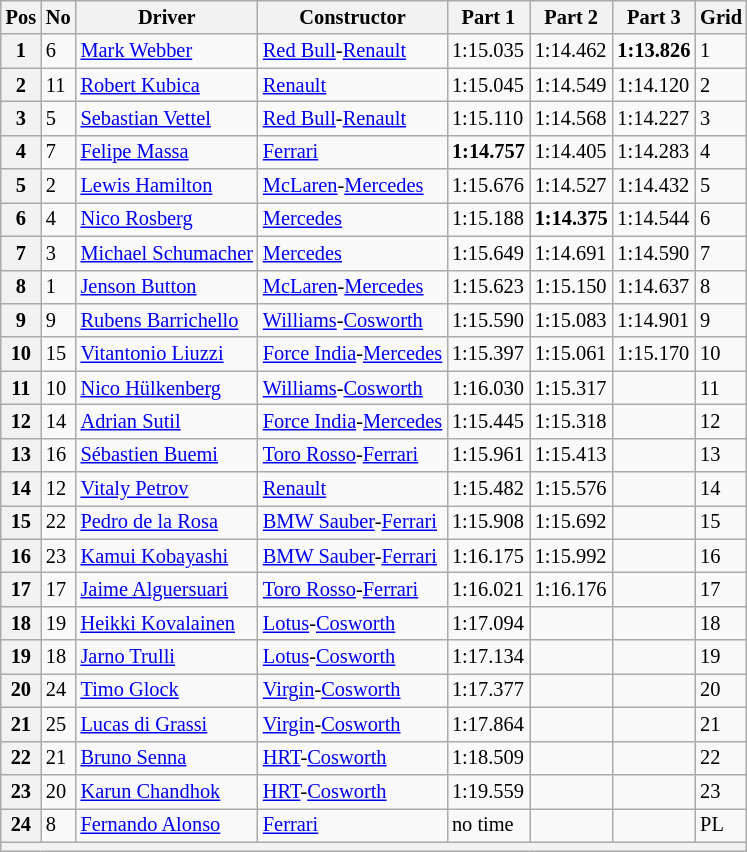<table class="wikitable sortable" style="font-size: 85%">
<tr>
<th>Pos</th>
<th>No</th>
<th>Driver</th>
<th>Constructor</th>
<th>Part 1</th>
<th>Part 2</th>
<th>Part 3</th>
<th>Grid</th>
</tr>
<tr>
<th>1</th>
<td>6</td>
<td> <a href='#'>Mark Webber</a></td>
<td><a href='#'>Red Bull</a>-<a href='#'>Renault</a></td>
<td>1:15.035</td>
<td>1:14.462</td>
<td><strong>1:13.826</strong></td>
<td>1</td>
</tr>
<tr>
<th>2</th>
<td>11</td>
<td> <a href='#'>Robert Kubica</a></td>
<td><a href='#'>Renault</a></td>
<td>1:15.045</td>
<td>1:14.549</td>
<td>1:14.120</td>
<td>2</td>
</tr>
<tr>
<th>3</th>
<td>5</td>
<td> <a href='#'>Sebastian Vettel</a></td>
<td><a href='#'>Red Bull</a>-<a href='#'>Renault</a></td>
<td>1:15.110</td>
<td>1:14.568</td>
<td>1:14.227</td>
<td>3</td>
</tr>
<tr>
<th>4</th>
<td>7</td>
<td> <a href='#'>Felipe Massa</a></td>
<td><a href='#'>Ferrari</a></td>
<td><strong>1:14.757</strong></td>
<td>1:14.405</td>
<td>1:14.283</td>
<td>4</td>
</tr>
<tr>
<th>5</th>
<td>2</td>
<td> <a href='#'>Lewis Hamilton</a></td>
<td><a href='#'>McLaren</a>-<a href='#'>Mercedes</a></td>
<td>1:15.676</td>
<td>1:14.527</td>
<td>1:14.432</td>
<td>5</td>
</tr>
<tr>
<th>6</th>
<td>4</td>
<td> <a href='#'>Nico Rosberg</a></td>
<td><a href='#'>Mercedes</a></td>
<td>1:15.188</td>
<td><strong>1:14.375</strong></td>
<td>1:14.544</td>
<td>6</td>
</tr>
<tr>
<th>7</th>
<td>3</td>
<td> <a href='#'>Michael Schumacher</a></td>
<td><a href='#'>Mercedes</a></td>
<td>1:15.649</td>
<td>1:14.691</td>
<td>1:14.590</td>
<td>7</td>
</tr>
<tr>
<th>8</th>
<td>1</td>
<td> <a href='#'>Jenson Button</a></td>
<td><a href='#'>McLaren</a>-<a href='#'>Mercedes</a></td>
<td>1:15.623</td>
<td>1:15.150</td>
<td>1:14.637</td>
<td>8</td>
</tr>
<tr>
<th>9</th>
<td>9</td>
<td> <a href='#'>Rubens Barrichello</a></td>
<td><a href='#'>Williams</a>-<a href='#'>Cosworth</a></td>
<td>1:15.590</td>
<td>1:15.083</td>
<td>1:14.901</td>
<td>9</td>
</tr>
<tr>
<th>10</th>
<td>15</td>
<td> <a href='#'>Vitantonio Liuzzi</a></td>
<td><a href='#'>Force India</a>-<a href='#'>Mercedes</a></td>
<td>1:15.397</td>
<td>1:15.061</td>
<td>1:15.170</td>
<td>10</td>
</tr>
<tr>
<th>11</th>
<td>10</td>
<td> <a href='#'>Nico Hülkenberg</a></td>
<td><a href='#'>Williams</a>-<a href='#'>Cosworth</a></td>
<td>1:16.030</td>
<td>1:15.317</td>
<td></td>
<td>11</td>
</tr>
<tr>
<th>12</th>
<td>14</td>
<td> <a href='#'>Adrian Sutil</a></td>
<td><a href='#'>Force India</a>-<a href='#'>Mercedes</a></td>
<td>1:15.445</td>
<td>1:15.318</td>
<td></td>
<td>12</td>
</tr>
<tr>
<th>13</th>
<td>16</td>
<td> <a href='#'>Sébastien Buemi</a></td>
<td><a href='#'>Toro Rosso</a>-<a href='#'>Ferrari</a></td>
<td>1:15.961</td>
<td>1:15.413</td>
<td></td>
<td>13</td>
</tr>
<tr>
<th>14</th>
<td>12</td>
<td> <a href='#'>Vitaly Petrov</a></td>
<td><a href='#'>Renault</a></td>
<td>1:15.482</td>
<td>1:15.576</td>
<td></td>
<td>14</td>
</tr>
<tr>
<th>15</th>
<td>22</td>
<td> <a href='#'>Pedro de la Rosa</a></td>
<td><a href='#'>BMW Sauber</a>-<a href='#'>Ferrari</a></td>
<td>1:15.908</td>
<td>1:15.692</td>
<td></td>
<td>15</td>
</tr>
<tr>
<th>16</th>
<td>23</td>
<td> <a href='#'>Kamui Kobayashi</a></td>
<td><a href='#'>BMW Sauber</a>-<a href='#'>Ferrari</a></td>
<td>1:16.175</td>
<td>1:15.992</td>
<td></td>
<td>16</td>
</tr>
<tr>
<th>17</th>
<td>17</td>
<td> <a href='#'>Jaime Alguersuari</a></td>
<td><a href='#'>Toro Rosso</a>-<a href='#'>Ferrari</a></td>
<td>1:16.021</td>
<td>1:16.176</td>
<td></td>
<td>17</td>
</tr>
<tr>
<th>18</th>
<td>19</td>
<td> <a href='#'>Heikki Kovalainen</a></td>
<td><a href='#'>Lotus</a>-<a href='#'>Cosworth</a></td>
<td>1:17.094</td>
<td></td>
<td></td>
<td>18</td>
</tr>
<tr>
<th>19</th>
<td>18</td>
<td> <a href='#'>Jarno Trulli</a></td>
<td><a href='#'>Lotus</a>-<a href='#'>Cosworth</a></td>
<td>1:17.134</td>
<td></td>
<td></td>
<td>19</td>
</tr>
<tr>
<th>20</th>
<td>24</td>
<td> <a href='#'>Timo Glock</a></td>
<td><a href='#'>Virgin</a>-<a href='#'>Cosworth</a></td>
<td>1:17.377</td>
<td></td>
<td></td>
<td>20</td>
</tr>
<tr>
<th>21</th>
<td>25</td>
<td> <a href='#'>Lucas di Grassi</a></td>
<td><a href='#'>Virgin</a>-<a href='#'>Cosworth</a></td>
<td>1:17.864</td>
<td></td>
<td></td>
<td>21</td>
</tr>
<tr>
<th>22</th>
<td>21</td>
<td> <a href='#'>Bruno Senna</a></td>
<td><a href='#'>HRT</a>-<a href='#'>Cosworth</a></td>
<td>1:18.509</td>
<td></td>
<td></td>
<td>22</td>
</tr>
<tr>
<th>23</th>
<td>20</td>
<td> <a href='#'>Karun Chandhok</a></td>
<td><a href='#'>HRT</a>-<a href='#'>Cosworth</a></td>
<td>1:19.559</td>
<td></td>
<td></td>
<td>23</td>
</tr>
<tr>
<th>24</th>
<td>8</td>
<td> <a href='#'>Fernando Alonso</a></td>
<td><a href='#'>Ferrari</a></td>
<td>no time</td>
<td></td>
<td></td>
<td>PL</td>
</tr>
<tr>
<th colspan="8"></th>
</tr>
</table>
